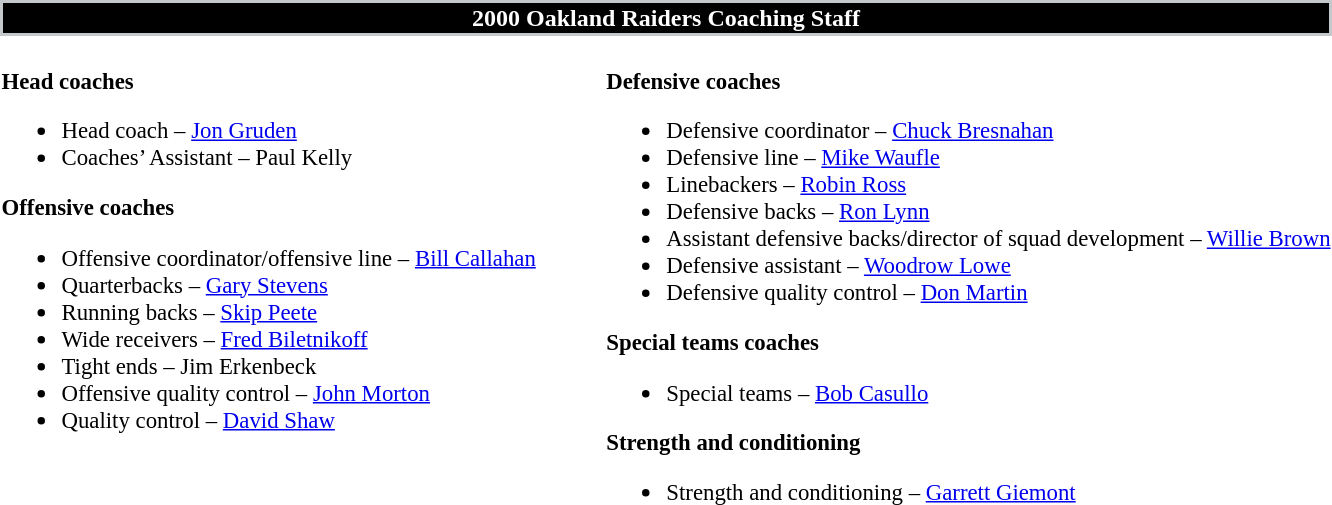<table class="toccolours" style="text-align: left;">
<tr>
<th colspan="7" style="background-color: black; color: white; border: 2px solid #C4C8CB; text-align: center;">2000 Oakland Raiders Coaching Staff</th>
</tr>
<tr>
<td style="font-size: 95%;" valign="top"><br><strong>Head coaches</strong><ul><li>Head coach – <a href='#'>Jon Gruden</a></li><li>Coaches’ Assistant – Paul Kelly</li></ul><strong>Offensive coaches</strong><ul><li>Offensive coordinator/offensive line – <a href='#'>Bill Callahan</a></li><li>Quarterbacks – <a href='#'>Gary Stevens</a></li><li>Running backs – <a href='#'>Skip Peete</a></li><li>Wide receivers – <a href='#'>Fred Biletnikoff</a></li><li>Tight ends – Jim Erkenbeck</li><li>Offensive quality control – <a href='#'>John Morton</a></li><li>Quality control – <a href='#'>David Shaw</a></li></ul></td>
<td width="35"> </td>
<td valign="top"></td>
<td style="font-size: 95%;" valign="top"><br><strong>Defensive coaches</strong><ul><li>Defensive coordinator – <a href='#'>Chuck Bresnahan</a></li><li>Defensive line – <a href='#'>Mike Waufle</a></li><li>Linebackers – <a href='#'>Robin Ross</a></li><li>Defensive backs – <a href='#'>Ron Lynn</a></li><li>Assistant defensive backs/director of squad development – <a href='#'>Willie Brown</a></li><li>Defensive assistant – <a href='#'>Woodrow Lowe</a></li><li>Defensive quality control – <a href='#'>Don Martin</a></li></ul><strong>Special teams coaches</strong><ul><li>Special teams – <a href='#'>Bob Casullo</a></li></ul><strong>Strength and conditioning</strong><ul><li>Strength and conditioning – <a href='#'>Garrett Giemont</a></li></ul></td>
</tr>
</table>
